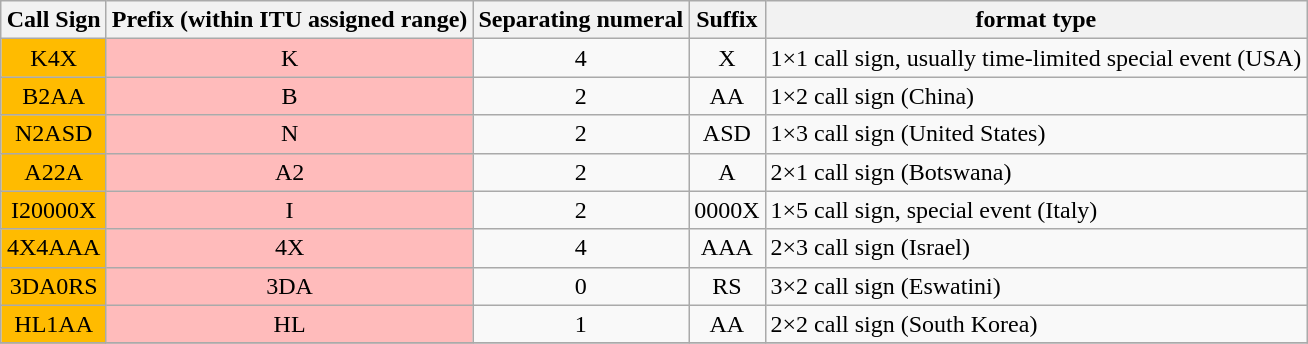<table class=wikitable style="margin: 1em auto 1em auto;">
<tr>
<th>Call Sign</th>
<th>Prefix (within ITU assigned range)</th>
<th>Separating numeral</th>
<th>Suffix</th>
<th>format type</th>
</tr>
<tr>
<td style="background: #ffbb00;" align="center">K4X</td>
<td style="background: #ffbbbb;" align="center">K</td>
<td align="center">4</td>
<td align="center">X</td>
<td>1×1 call sign, usually time-limited special event (USA)</td>
</tr>
<tr>
<td style="background: #ffbb00;" align="center">B2AA</td>
<td style="background: #ffbbbb;" align="center">B</td>
<td align="center">2</td>
<td align="center">AA</td>
<td>1×2 call sign (China)</td>
</tr>
<tr>
<td style="background: #ffbb00;" align="center">N2ASD</td>
<td style="background: #ffbbbb;" align="center">N</td>
<td align="center">2</td>
<td align="center">ASD</td>
<td>1×3 call sign (United States)</td>
</tr>
<tr>
<td style="background: #ffbb00;" align="center">A22A</td>
<td style="background: #ffbbbb;" align="center">A2</td>
<td align="center">2</td>
<td align="center">A</td>
<td>2×1 call sign (Botswana)</td>
</tr>
<tr>
<td style="background: #ffbb00;" align="center">I20000X</td>
<td style="background: #ffbbbb;" align="center">I</td>
<td align="center">2</td>
<td align="center">0000X</td>
<td>1×5 call sign, special event (Italy)</td>
</tr>
<tr>
<td style="background: #ffbb00;" align="center">4X4AAA</td>
<td style="background: #ffbbbb;" align="center">4X</td>
<td align="center">4</td>
<td align="center">AAA</td>
<td>2×3 call sign (Israel)</td>
</tr>
<tr>
<td style="background: #ffbb00;" align="center">3DA0RS</td>
<td style="background: #ffbbbb;" align="center">3DA</td>
<td align="center">0</td>
<td align="center">RS</td>
<td>3×2 call sign (Eswatini)</td>
</tr>
<tr>
<td style="background: #ffbb00;" align="center">HL1AA</td>
<td style="background: #ffbbbb;" align="center">HL</td>
<td align="center">1</td>
<td align="center">AA</td>
<td>2×2 call sign (South Korea)</td>
</tr>
<tr>
</tr>
</table>
